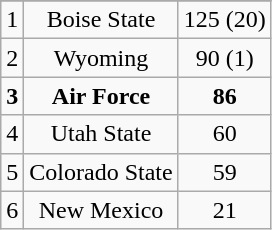<table class="wikitable" style="display: inline-table;">
<tr align="center">
</tr>
<tr align="center">
<td>1</td>
<td>Boise State</td>
<td>125 (20)</td>
</tr>
<tr align="center">
<td>2</td>
<td>Wyoming</td>
<td>90 (1)</td>
</tr>
<tr align="center">
<td><strong>3</strong></td>
<td><strong>Air Force</strong></td>
<td><strong>86</strong></td>
</tr>
<tr align="center">
<td>4</td>
<td>Utah State</td>
<td>60</td>
</tr>
<tr align="center">
<td>5</td>
<td>Colorado State</td>
<td>59</td>
</tr>
<tr align="center">
<td>6</td>
<td>New Mexico</td>
<td>21</td>
</tr>
</table>
